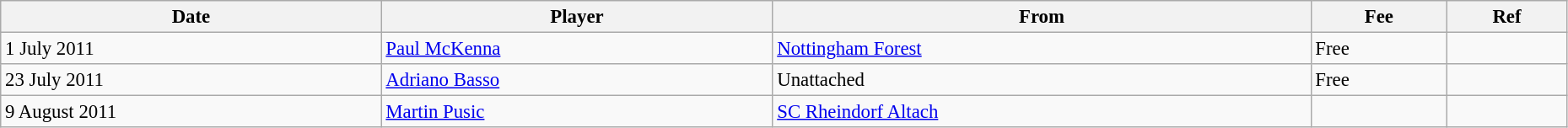<table class="wikitable" style="text-align:center; font-size:95%;width:98%; text-align:left">
<tr>
<th>Date</th>
<th>Player</th>
<th>From</th>
<th>Fee</th>
<th>Ref</th>
</tr>
<tr>
<td>1 July 2011</td>
<td> <a href='#'>Paul McKenna</a></td>
<td> <a href='#'>Nottingham Forest</a></td>
<td>Free</td>
<td></td>
</tr>
<tr>
<td>23 July 2011</td>
<td> <a href='#'>Adriano Basso</a></td>
<td>Unattached</td>
<td>Free</td>
<td></td>
</tr>
<tr>
<td>9 August 2011</td>
<td> <a href='#'>Martin Pusic</a></td>
<td> <a href='#'>SC Rheindorf Altach</a></td>
<td></td>
<td></td>
</tr>
</table>
